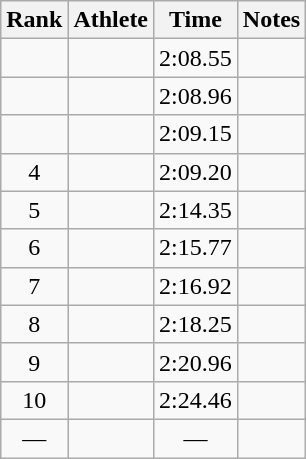<table class="wikitable sortable" style="text-align:center">
<tr>
<th>Rank</th>
<th>Athlete</th>
<th>Time</th>
<th>Notes</th>
</tr>
<tr>
<td></td>
<td align=left></td>
<td>2:08.55</td>
<td></td>
</tr>
<tr>
<td></td>
<td align=left></td>
<td>2:08.96</td>
<td></td>
</tr>
<tr>
<td></td>
<td align=left></td>
<td>2:09.15</td>
<td></td>
</tr>
<tr>
<td>4</td>
<td align=left></td>
<td>2:09.20</td>
<td></td>
</tr>
<tr>
<td>5</td>
<td align=left></td>
<td>2:14.35</td>
<td></td>
</tr>
<tr>
<td>6</td>
<td align=left></td>
<td>2:15.77</td>
<td></td>
</tr>
<tr>
<td>7</td>
<td align=left></td>
<td>2:16.92</td>
<td></td>
</tr>
<tr>
<td>8</td>
<td align=left></td>
<td>2:18.25</td>
<td></td>
</tr>
<tr>
<td>9</td>
<td align=left></td>
<td>2:20.96</td>
<td></td>
</tr>
<tr>
<td>10</td>
<td align=left></td>
<td>2:24.46</td>
<td></td>
</tr>
<tr>
<td>—</td>
<td align=left></td>
<td>—</td>
<td></td>
</tr>
</table>
